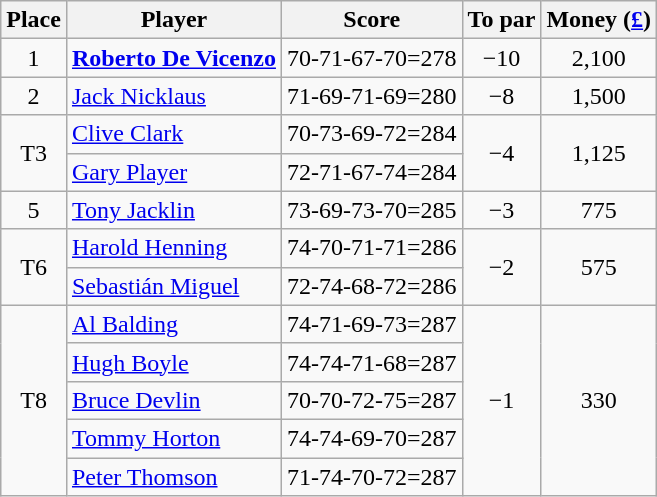<table class="wikitable">
<tr>
<th>Place</th>
<th>Player</th>
<th>Score</th>
<th>To par</th>
<th>Money (<a href='#'>£</a>)</th>
</tr>
<tr>
<td align="center">1</td>
<td> <strong><a href='#'>Roberto De Vicenzo</a></strong></td>
<td>70-71-67-70=278</td>
<td align="center">−10</td>
<td align=center>2,100</td>
</tr>
<tr>
<td align="center">2</td>
<td> <a href='#'>Jack Nicklaus</a></td>
<td>71-69-71-69=280</td>
<td align="center">−8</td>
<td align=center>1,500</td>
</tr>
<tr>
<td rowspan=2 align="center">T3</td>
<td> <a href='#'>Clive Clark</a></td>
<td>70-73-69-72=284</td>
<td rowspan=2 align="center">−4</td>
<td rowspan=2 align=center>1,125</td>
</tr>
<tr>
<td> <a href='#'>Gary Player</a></td>
<td>72-71-67-74=284</td>
</tr>
<tr>
<td align="center">5</td>
<td> <a href='#'>Tony Jacklin</a></td>
<td>73-69-73-70=285</td>
<td align="center">−3</td>
<td align=center>775</td>
</tr>
<tr>
<td rowspan=2 align="center">T6</td>
<td> <a href='#'>Harold Henning</a></td>
<td>74-70-71-71=286</td>
<td rowspan=2 align="center">−2</td>
<td rowspan=2 align=center>575</td>
</tr>
<tr>
<td> <a href='#'>Sebastián Miguel</a></td>
<td>72-74-68-72=286</td>
</tr>
<tr>
<td rowspan=5 align="center">T8</td>
<td> <a href='#'>Al Balding</a></td>
<td>74-71-69-73=287</td>
<td rowspan=5 align="center">−1</td>
<td rowspan=5 align=center>330</td>
</tr>
<tr>
<td> <a href='#'>Hugh Boyle</a></td>
<td>74-74-71-68=287</td>
</tr>
<tr>
<td> <a href='#'>Bruce Devlin</a></td>
<td>70-70-72-75=287</td>
</tr>
<tr>
<td> <a href='#'>Tommy Horton</a></td>
<td>74-74-69-70=287</td>
</tr>
<tr>
<td> <a href='#'>Peter Thomson</a></td>
<td>71-74-70-72=287</td>
</tr>
</table>
